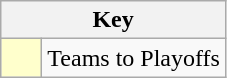<table class="wikitable" style="text-align: center;">
<tr>
<th colspan=2>Key</th>
</tr>
<tr>
<td style="background:#ffc; width:20px;"></td>
<td align=left>Teams to Playoffs</td>
</tr>
</table>
